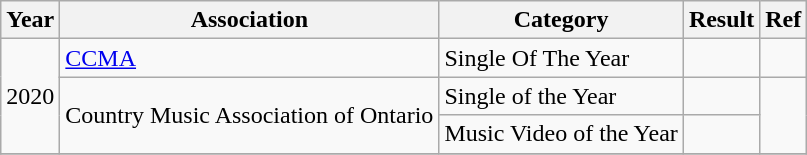<table class="wikitable">
<tr>
<th>Year</th>
<th>Association</th>
<th>Category</th>
<th>Result</th>
<th>Ref</th>
</tr>
<tr>
<td rowspan="3">2020</td>
<td><a href='#'>CCMA</a></td>
<td>Single Of The Year</td>
<td></td>
<td></td>
</tr>
<tr>
<td rowspan="2">Country Music Association of Ontario</td>
<td>Single of the Year</td>
<td></td>
<td rowspan="2"></td>
</tr>
<tr>
<td>Music Video of the Year</td>
<td></td>
</tr>
<tr>
</tr>
</table>
